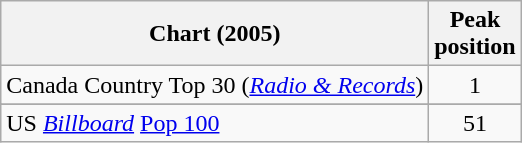<table class="wikitable sortable">
<tr>
<th align="left">Chart (2005)</th>
<th align="center">Peak<br>position</th>
</tr>
<tr>
<td align="left">Canada Country Top 30 (<em><a href='#'>Radio & Records</a></em>)</td>
<td align="center">1</td>
</tr>
<tr>
</tr>
<tr>
</tr>
<tr>
<td align="left">US <em><a href='#'>Billboard</a></em> <a href='#'>Pop 100</a></td>
<td align="center">51</td>
</tr>
</table>
